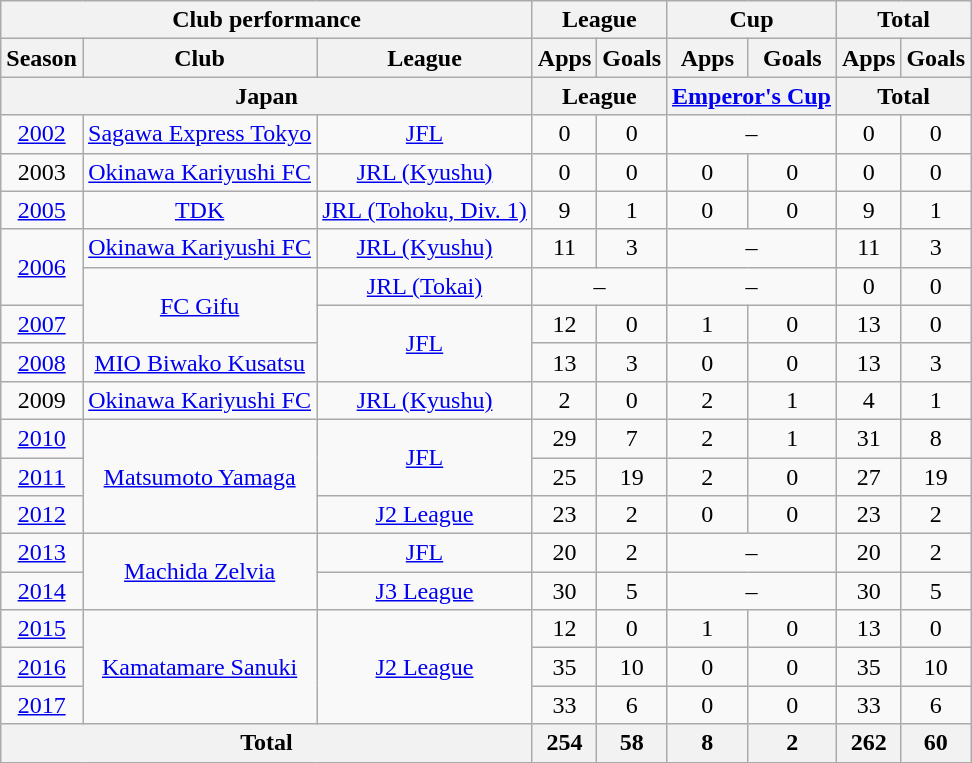<table class="wikitable" style="text-align:center;">
<tr>
<th colspan=3>Club performance</th>
<th colspan=2>League</th>
<th colspan=2>Cup</th>
<th colspan=2>Total</th>
</tr>
<tr>
<th>Season</th>
<th>Club</th>
<th>League</th>
<th>Apps</th>
<th>Goals</th>
<th>Apps</th>
<th>Goals</th>
<th>Apps</th>
<th>Goals</th>
</tr>
<tr>
<th colspan=3>Japan</th>
<th colspan=2>League</th>
<th colspan=2><a href='#'>Emperor's Cup</a></th>
<th colspan=2>Total</th>
</tr>
<tr>
<td><a href='#'>2002</a></td>
<td><a href='#'>Sagawa Express Tokyo</a></td>
<td><a href='#'>JFL</a></td>
<td>0</td>
<td>0</td>
<td colspan="2">–</td>
<td>0</td>
<td>0</td>
</tr>
<tr>
<td>2003</td>
<td><a href='#'>Okinawa Kariyushi FC</a></td>
<td><a href='#'>JRL (Kyushu)</a></td>
<td>0</td>
<td>0</td>
<td>0</td>
<td>0</td>
<td>0</td>
<td>0</td>
</tr>
<tr>
<td><a href='#'>2005</a></td>
<td><a href='#'>TDK</a></td>
<td><a href='#'>JRL (Tohoku, Div. 1)</a></td>
<td>9</td>
<td>1</td>
<td>0</td>
<td>0</td>
<td>9</td>
<td>1</td>
</tr>
<tr>
<td rowspan="2"><a href='#'>2006</a></td>
<td><a href='#'>Okinawa Kariyushi FC</a></td>
<td><a href='#'>JRL (Kyushu)</a></td>
<td>11</td>
<td>3</td>
<td colspan="2">–</td>
<td>11</td>
<td>3</td>
</tr>
<tr>
<td rowspan="2"><a href='#'>FC Gifu</a></td>
<td><a href='#'>JRL (Tokai)</a></td>
<td colspan="2">–</td>
<td colspan="2">–</td>
<td>0</td>
<td>0</td>
</tr>
<tr>
<td><a href='#'>2007</a></td>
<td rowspan="2"><a href='#'>JFL</a></td>
<td>12</td>
<td>0</td>
<td>1</td>
<td>0</td>
<td>13</td>
<td>0</td>
</tr>
<tr>
<td><a href='#'>2008</a></td>
<td><a href='#'>MIO Biwako Kusatsu</a></td>
<td>13</td>
<td>3</td>
<td>0</td>
<td>0</td>
<td>13</td>
<td>3</td>
</tr>
<tr>
<td>2009</td>
<td><a href='#'>Okinawa Kariyushi FC</a></td>
<td><a href='#'>JRL (Kyushu)</a></td>
<td>2</td>
<td>0</td>
<td>2</td>
<td>1</td>
<td>4</td>
<td>1</td>
</tr>
<tr>
<td><a href='#'>2010</a></td>
<td rowspan="3"><a href='#'>Matsumoto Yamaga</a></td>
<td rowspan="2"><a href='#'>JFL</a></td>
<td>29</td>
<td>7</td>
<td>2</td>
<td>1</td>
<td>31</td>
<td>8</td>
</tr>
<tr>
<td><a href='#'>2011</a></td>
<td>25</td>
<td>19</td>
<td>2</td>
<td>0</td>
<td>27</td>
<td>19</td>
</tr>
<tr>
<td><a href='#'>2012</a></td>
<td><a href='#'>J2 League</a></td>
<td>23</td>
<td>2</td>
<td>0</td>
<td>0</td>
<td>23</td>
<td>2</td>
</tr>
<tr>
<td><a href='#'>2013</a></td>
<td rowspan="2"><a href='#'>Machida Zelvia</a></td>
<td><a href='#'>JFL</a></td>
<td>20</td>
<td>2</td>
<td colspan="2">–</td>
<td>20</td>
<td>2</td>
</tr>
<tr>
<td><a href='#'>2014</a></td>
<td><a href='#'>J3 League</a></td>
<td>30</td>
<td>5</td>
<td colspan="2">–</td>
<td>30</td>
<td>5</td>
</tr>
<tr>
<td><a href='#'>2015</a></td>
<td rowspan="3"><a href='#'>Kamatamare Sanuki</a></td>
<td rowspan="3"><a href='#'>J2 League</a></td>
<td>12</td>
<td>0</td>
<td>1</td>
<td>0</td>
<td>13</td>
<td>0</td>
</tr>
<tr>
<td><a href='#'>2016</a></td>
<td>35</td>
<td>10</td>
<td>0</td>
<td>0</td>
<td>35</td>
<td>10</td>
</tr>
<tr>
<td><a href='#'>2017</a></td>
<td>33</td>
<td>6</td>
<td>0</td>
<td>0</td>
<td>33</td>
<td>6</td>
</tr>
<tr>
<th colspan=3>Total</th>
<th>254</th>
<th>58</th>
<th>8</th>
<th>2</th>
<th>262</th>
<th>60</th>
</tr>
</table>
